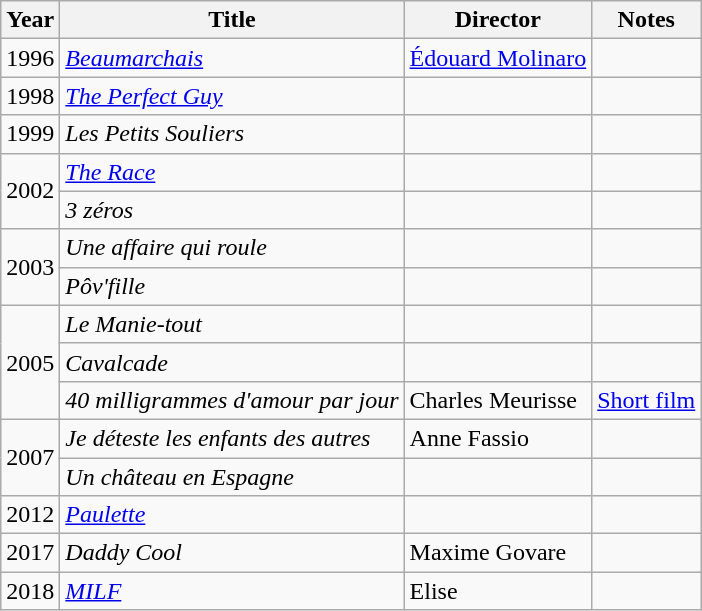<table class="wikitable">
<tr>
<th>Year</th>
<th>Title</th>
<th>Director</th>
<th>Notes</th>
</tr>
<tr>
<td>1996</td>
<td><em><a href='#'>Beaumarchais</a></em></td>
<td><a href='#'>Édouard Molinaro</a></td>
<td></td>
</tr>
<tr>
<td>1998</td>
<td><em><a href='#'>The Perfect Guy</a></em></td>
<td></td>
<td></td>
</tr>
<tr>
<td>1999</td>
<td><em>Les Petits Souliers</em></td>
<td></td>
<td></td>
</tr>
<tr>
<td rowspan="2">2002</td>
<td><em><a href='#'>The Race</a></em></td>
<td></td>
<td></td>
</tr>
<tr>
<td><em>3 zéros</em></td>
<td></td>
<td></td>
</tr>
<tr>
<td rowspan="2">2003</td>
<td><em>Une affaire qui roule</em></td>
<td></td>
<td></td>
</tr>
<tr>
<td><em>Pôv'fille</em></td>
<td></td>
<td></td>
</tr>
<tr>
<td rowspan="3">2005</td>
<td><em>Le Manie-tout</em></td>
<td></td>
<td></td>
</tr>
<tr>
<td><em>Cavalcade</em></td>
<td></td>
<td></td>
</tr>
<tr>
<td><em>40 milligrammes d'amour par jour</em></td>
<td>Charles Meurisse</td>
<td><a href='#'>Short film</a></td>
</tr>
<tr>
<td rowspan="2">2007</td>
<td><em>Je déteste les enfants des autres</em></td>
<td>Anne Fassio</td>
<td></td>
</tr>
<tr>
<td><em>Un château en Espagne</em></td>
<td></td>
<td></td>
</tr>
<tr>
<td>2012</td>
<td><em><a href='#'>Paulette</a></em></td>
<td></td>
<td></td>
</tr>
<tr>
<td>2017</td>
<td><em>Daddy Cool</em></td>
<td>Maxime Govare</td>
<td></td>
</tr>
<tr>
<td>2018</td>
<td><em><a href='#'>MILF</a></em></td>
<td>Elise</td>
<td></td>
</tr>
</table>
